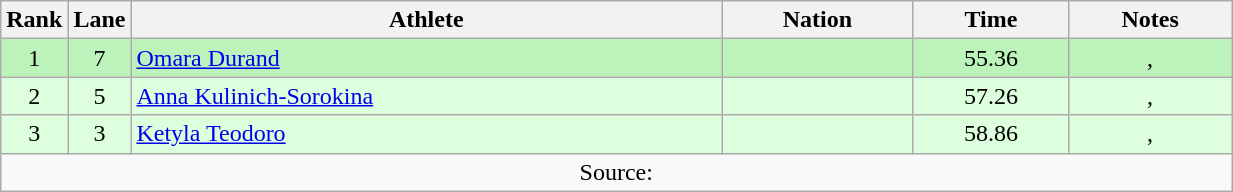<table class="wikitable sortable" style="text-align:center;width: 65%;">
<tr>
<th scope="col" style="width: 10px;">Rank</th>
<th scope="col" style="width: 10px;">Lane</th>
<th scope="col">Athlete</th>
<th scope="col">Nation</th>
<th scope="col">Time</th>
<th scope="col">Notes</th>
</tr>
<tr bgcolor=bbf3bb>
<td>1</td>
<td>7</td>
<td align=left><a href='#'>Omara Durand</a><br></td>
<td align=left></td>
<td>55.36</td>
<td>, </td>
</tr>
<tr bgcolor=ddffdd>
<td>2</td>
<td>5</td>
<td align=left><a href='#'>Anna Kulinich-Sorokina</a><br></td>
<td align=left></td>
<td>57.26</td>
<td>, </td>
</tr>
<tr bgcolor=ddffdd>
<td>3</td>
<td>3</td>
<td align=left><a href='#'>Ketyla Teodoro</a><br></td>
<td align=left></td>
<td>58.86</td>
<td>, </td>
</tr>
<tr class="sortbottom">
<td colspan="6">Source:</td>
</tr>
</table>
